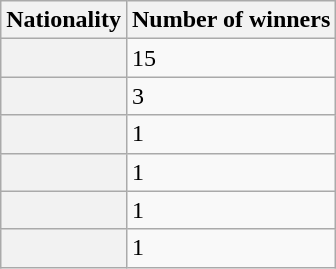<table class="wikitable plainrowheaders">
<tr>
<th scope="col">Nationality</th>
<th scope="col">Number of winners</th>
</tr>
<tr>
<th scope="row"></th>
<td>15</td>
</tr>
<tr>
<th scope="row"></th>
<td>3</td>
</tr>
<tr>
<th scope="row"></th>
<td>1</td>
</tr>
<tr>
<th scope="row"></th>
<td>1</td>
</tr>
<tr>
<th scope="row"></th>
<td>1</td>
</tr>
<tr>
<th scope="row"></th>
<td>1</td>
</tr>
</table>
